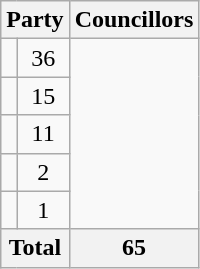<table class="wikitable">
<tr>
<th colspan=2>Party</th>
<th>Councillors</th>
</tr>
<tr>
<td></td>
<td align=center>36</td>
</tr>
<tr>
<td></td>
<td align=center>15</td>
</tr>
<tr>
<td></td>
<td align=center>11</td>
</tr>
<tr>
<td></td>
<td align=center>2</td>
</tr>
<tr>
<td></td>
<td align=center>1</td>
</tr>
<tr>
<th colspan=2>Total</th>
<th align=center>65</th>
</tr>
</table>
